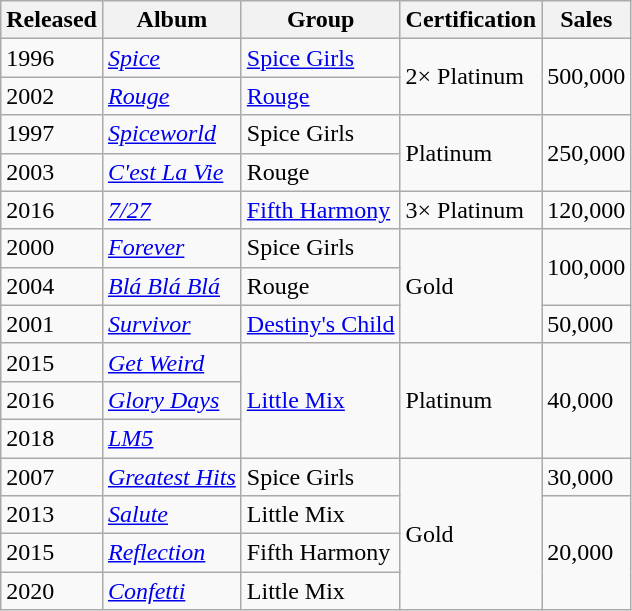<table class="wikitable">
<tr>
<th>Released</th>
<th>Album</th>
<th>Group</th>
<th>Certification</th>
<th>Sales<br> </th>
</tr>
<tr>
<td>1996</td>
<td><em><a href='#'>Spice</a></em></td>
<td><a href='#'>Spice Girls</a></td>
<td rowspan="2">2× Platinum</td>
<td rowspan="2">500,000</td>
</tr>
<tr>
<td>2002</td>
<td><em><a href='#'>Rouge</a></em></td>
<td><a href='#'>Rouge</a></td>
</tr>
<tr>
<td>1997</td>
<td><em><a href='#'>Spiceworld</a></em></td>
<td>Spice Girls</td>
<td rowspan="2">Platinum</td>
<td rowspan="2">250,000</td>
</tr>
<tr>
<td>2003</td>
<td><em><a href='#'>C'est La Vie</a></em></td>
<td>Rouge</td>
</tr>
<tr>
<td>2016</td>
<td><em><a href='#'>7/27</a></em></td>
<td><a href='#'>Fifth Harmony</a></td>
<td>3× Platinum</td>
<td>120,000</td>
</tr>
<tr>
<td>2000</td>
<td><em><a href='#'>Forever</a></em></td>
<td>Spice Girls</td>
<td rowspan="3">Gold</td>
<td rowspan="2">100,000</td>
</tr>
<tr>
<td>2004</td>
<td><em><a href='#'>Blá Blá Blá</a></em></td>
<td>Rouge</td>
</tr>
<tr>
<td>2001</td>
<td><em><a href='#'>Survivor</a></em></td>
<td><a href='#'>Destiny's Child</a></td>
<td>50,000</td>
</tr>
<tr>
<td>2015</td>
<td><em><a href='#'>Get Weird</a></em></td>
<td rowspan="3"><a href='#'>Little Mix</a></td>
<td rowspan="3">Platinum</td>
<td rowspan="3">40,000</td>
</tr>
<tr>
<td>2016</td>
<td><em><a href='#'>Glory Days</a></em></td>
</tr>
<tr>
<td>2018</td>
<td><em><a href='#'>LM5</a></em></td>
</tr>
<tr>
<td>2007</td>
<td><em><a href='#'>Greatest Hits</a></em></td>
<td>Spice Girls</td>
<td rowspan="4">Gold</td>
<td>30,000</td>
</tr>
<tr>
<td>2013</td>
<td><em><a href='#'>Salute</a></em></td>
<td>Little Mix</td>
<td rowspan="3">20,000</td>
</tr>
<tr>
<td>2015</td>
<td><em><a href='#'>Reflection</a></em></td>
<td>Fifth Harmony</td>
</tr>
<tr>
<td>2020</td>
<td><em><a href='#'>Confetti</a></em></td>
<td>Little Mix</td>
</tr>
</table>
